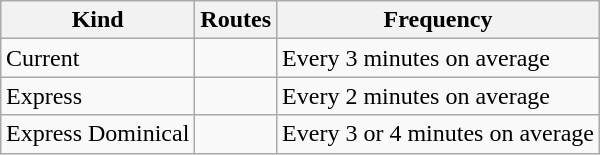<table class="wikitable" style="margin:1em auto;">
<tr>
<th>Kind</th>
<th>Routes</th>
<th>Frequency</th>
</tr>
<tr>
<td>Current</td>
<td>  </td>
<td>Every 3 minutes on average</td>
</tr>
<tr>
<td>Express</td>
<td></td>
<td>Every 2 minutes on average</td>
</tr>
<tr>
<td>Express Dominical</td>
<td></td>
<td>Every 3 or 4 minutes on average</td>
</tr>
</table>
